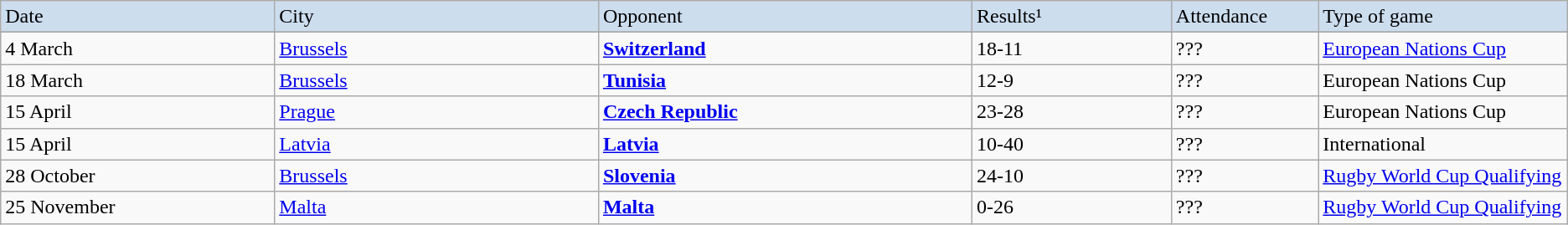<table class="wikitable">
<tr ---- bgcolor=#CCDDEE>
<td width=11%>Date</td>
<td width=13%>City</td>
<td width=15%>Opponent</td>
<td width=8%>Results¹</td>
<td width=5%>Attendance</td>
<td width=10%>Type of game</td>
</tr>
<tr>
</tr>
<tr -----bgcolor=#DDEEFF>
<td>4 March</td>
<td><a href='#'>Brussels</a></td>
<td> <strong><a href='#'>Switzerland</a></strong></td>
<td>18-11</td>
<td>???</td>
<td><a href='#'>European Nations Cup</a></td>
</tr>
<tr ----bgcolor=#DDEEFF>
<td>18 March</td>
<td><a href='#'>Brussels</a></td>
<td> <strong><a href='#'>Tunisia</a></strong></td>
<td>12-9</td>
<td>???</td>
<td>European Nations Cup</td>
</tr>
<tr ----bgcolor=#DDEEFF>
<td>15 April</td>
<td><a href='#'>Prague</a></td>
<td> <strong><a href='#'>Czech Republic</a></strong></td>
<td>23-28</td>
<td>???</td>
<td>European Nations Cup</td>
</tr>
<tr ----bgcolor=#DDEEFF>
<td>15 April</td>
<td><a href='#'>Latvia</a></td>
<td> <strong><a href='#'>Latvia</a></strong></td>
<td>10-40</td>
<td>???</td>
<td>International</td>
</tr>
<tr ----bgcolor=#DDEEFF>
<td>28 October</td>
<td><a href='#'>Brussels</a></td>
<td> <strong><a href='#'>Slovenia</a></strong></td>
<td>24-10</td>
<td>???</td>
<td><a href='#'>Rugby World Cup Qualifying</a></td>
</tr>
<tr ----bgcolor=#DDEEFF>
<td>25 November</td>
<td><a href='#'>Malta</a></td>
<td> <strong><a href='#'>Malta</a></strong></td>
<td>0-26</td>
<td>???</td>
<td><a href='#'>Rugby World Cup Qualifying</a></td>
</tr>
</table>
